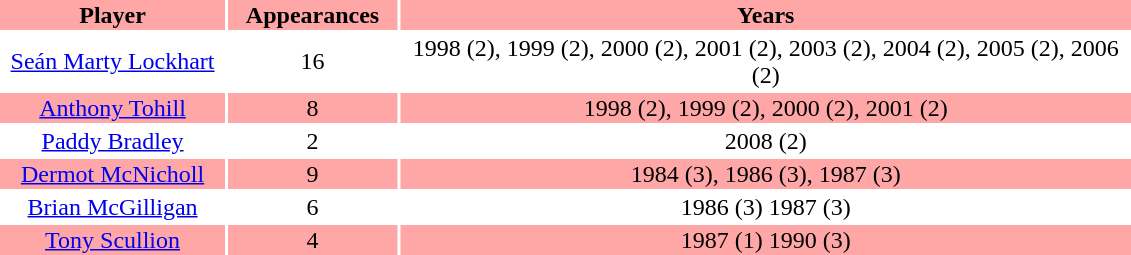<table width=60%>
<tr bgcolor=#FFA7A7>
<th width=20%>Player</th>
<th width=15%>Appearances</th>
<th width=90%>Years</th>
</tr>
<tr bgcolor=#FFFFFF>
<td align=center><a href='#'>Seán Marty Lockhart</a></td>
<td align=center>16</td>
<td align=center>1998 (2), 1999 (2), 2000 (2), 2001 (2), 2003 (2), 2004 (2), 2005 (2), 2006 (2)</td>
</tr>
<tr bgcolor=#FFA7A7>
<td align=center><a href='#'>Anthony Tohill</a></td>
<td align=center>8</td>
<td align=center>1998 (2), 1999 (2), 2000 (2), 2001 (2)</td>
</tr>
<tr bgcolor=#FFFFFF>
<td align=center><a href='#'>Paddy Bradley</a></td>
<td align=center>2</td>
<td align=center>2008 (2)</td>
</tr>
<tr bgcolor=#FFA7A7>
<td align=center><a href='#'>Dermot McNicholl</a></td>
<td align=center>9</td>
<td align=center>1984 (3), 1986 (3), 1987 (3)</td>
</tr>
<tr bgcolor=#FFFFFF>
<td align=center><a href='#'>Brian McGilligan</a></td>
<td align=center>6</td>
<td align=center>1986 (3) 1987 (3)</td>
</tr>
<tr bgcolor=#FFA7A7>
<td align=center><a href='#'>Tony Scullion</a></td>
<td align=center>4</td>
<td align=center>1987 (1) 1990 (3)</td>
</tr>
</table>
